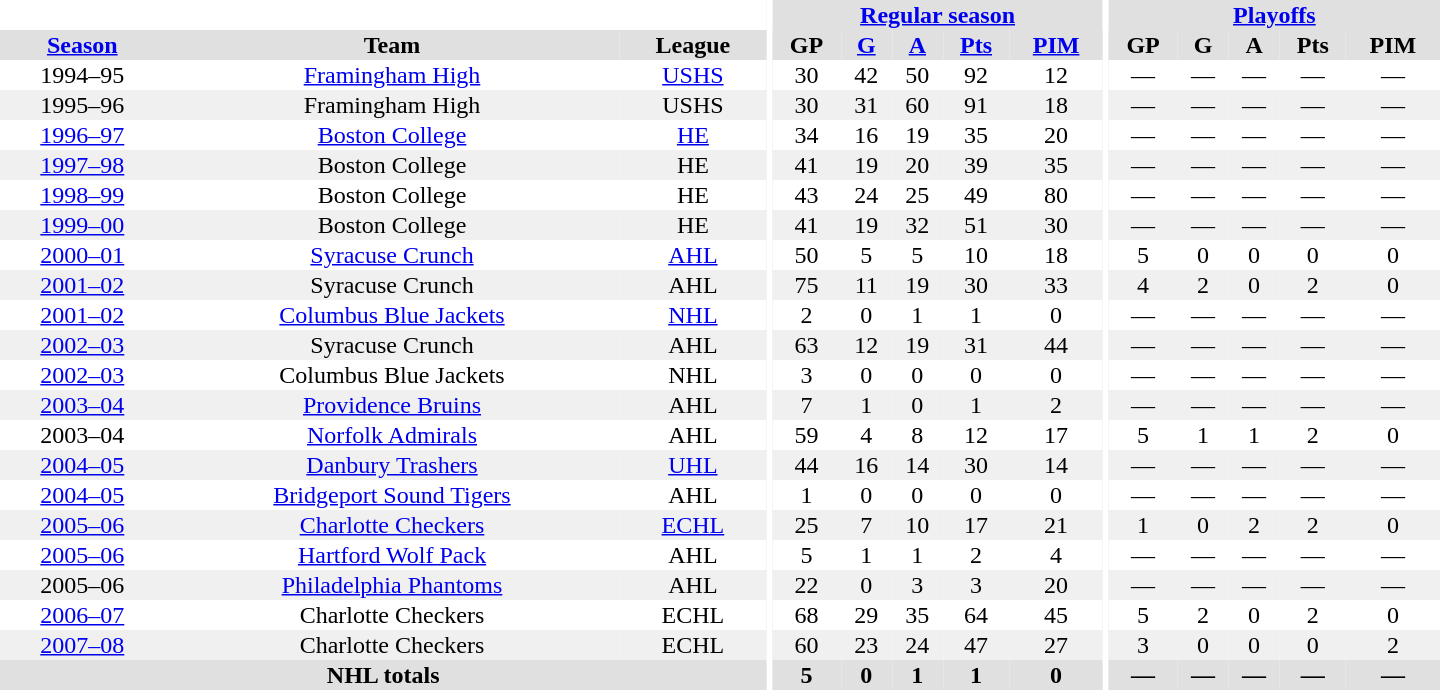<table border="0" cellpadding="1" cellspacing="0" style="text-align:center; width:60em">
<tr bgcolor="#e0e0e0">
<th colspan="3" bgcolor="#ffffff"></th>
<th rowspan="99" bgcolor="#ffffff"></th>
<th colspan="5"><a href='#'>Regular season</a></th>
<th rowspan="99" bgcolor="#ffffff"></th>
<th colspan="5"><a href='#'>Playoffs</a></th>
</tr>
<tr bgcolor="#e0e0e0">
<th><a href='#'>Season</a></th>
<th>Team</th>
<th>League</th>
<th>GP</th>
<th><a href='#'>G</a></th>
<th><a href='#'>A</a></th>
<th><a href='#'>Pts</a></th>
<th><a href='#'>PIM</a></th>
<th>GP</th>
<th>G</th>
<th>A</th>
<th>Pts</th>
<th>PIM</th>
</tr>
<tr>
<td>1994–95</td>
<td><a href='#'>Framingham High</a></td>
<td><a href='#'>USHS</a></td>
<td>30</td>
<td>42</td>
<td>50</td>
<td>92</td>
<td>12</td>
<td>—</td>
<td>—</td>
<td>—</td>
<td>—</td>
<td>—</td>
</tr>
<tr bgcolor="#f0f0f0">
<td>1995–96</td>
<td>Framingham High</td>
<td>USHS</td>
<td>30</td>
<td>31</td>
<td>60</td>
<td>91</td>
<td>18</td>
<td>—</td>
<td>—</td>
<td>—</td>
<td>—</td>
<td>—</td>
</tr>
<tr>
<td><a href='#'>1996–97</a></td>
<td><a href='#'>Boston College</a></td>
<td><a href='#'>HE</a></td>
<td>34</td>
<td>16</td>
<td>19</td>
<td>35</td>
<td>20</td>
<td>—</td>
<td>—</td>
<td>—</td>
<td>—</td>
<td>—</td>
</tr>
<tr bgcolor="#f0f0f0">
<td><a href='#'>1997–98</a></td>
<td>Boston College</td>
<td>HE</td>
<td>41</td>
<td>19</td>
<td>20</td>
<td>39</td>
<td>35</td>
<td>—</td>
<td>—</td>
<td>—</td>
<td>—</td>
<td>—</td>
</tr>
<tr>
<td><a href='#'>1998–99</a></td>
<td>Boston College</td>
<td>HE</td>
<td>43</td>
<td>24</td>
<td>25</td>
<td>49</td>
<td>80</td>
<td>—</td>
<td>—</td>
<td>—</td>
<td>—</td>
<td>—</td>
</tr>
<tr bgcolor="#f0f0f0">
<td><a href='#'>1999–00</a></td>
<td>Boston College</td>
<td>HE</td>
<td>41</td>
<td>19</td>
<td>32</td>
<td>51</td>
<td>30</td>
<td>—</td>
<td>—</td>
<td>—</td>
<td>—</td>
<td>—</td>
</tr>
<tr>
<td><a href='#'>2000–01</a></td>
<td><a href='#'>Syracuse Crunch</a></td>
<td><a href='#'>AHL</a></td>
<td>50</td>
<td>5</td>
<td>5</td>
<td>10</td>
<td>18</td>
<td>5</td>
<td>0</td>
<td>0</td>
<td>0</td>
<td>0</td>
</tr>
<tr bgcolor="#f0f0f0">
<td><a href='#'>2001–02</a></td>
<td>Syracuse Crunch</td>
<td>AHL</td>
<td>75</td>
<td>11</td>
<td>19</td>
<td>30</td>
<td>33</td>
<td>4</td>
<td>2</td>
<td>0</td>
<td>2</td>
<td>0</td>
</tr>
<tr>
<td><a href='#'>2001–02</a></td>
<td><a href='#'>Columbus Blue Jackets</a></td>
<td><a href='#'>NHL</a></td>
<td>2</td>
<td>0</td>
<td>1</td>
<td>1</td>
<td>0</td>
<td>—</td>
<td>—</td>
<td>—</td>
<td>—</td>
<td>—</td>
</tr>
<tr bgcolor="#f0f0f0">
<td><a href='#'>2002–03</a></td>
<td>Syracuse Crunch</td>
<td>AHL</td>
<td>63</td>
<td>12</td>
<td>19</td>
<td>31</td>
<td>44</td>
<td>—</td>
<td>—</td>
<td>—</td>
<td>—</td>
<td>—</td>
</tr>
<tr>
<td><a href='#'>2002–03</a></td>
<td>Columbus Blue Jackets</td>
<td>NHL</td>
<td>3</td>
<td>0</td>
<td>0</td>
<td>0</td>
<td>0</td>
<td>—</td>
<td>—</td>
<td>—</td>
<td>—</td>
<td>—</td>
</tr>
<tr bgcolor="#f0f0f0">
<td><a href='#'>2003–04</a></td>
<td><a href='#'>Providence Bruins</a></td>
<td>AHL</td>
<td>7</td>
<td>1</td>
<td>0</td>
<td>1</td>
<td>2</td>
<td>—</td>
<td>—</td>
<td>—</td>
<td>—</td>
<td>—</td>
</tr>
<tr>
<td>2003–04</td>
<td><a href='#'>Norfolk Admirals</a></td>
<td>AHL</td>
<td>59</td>
<td>4</td>
<td>8</td>
<td>12</td>
<td>17</td>
<td>5</td>
<td>1</td>
<td>1</td>
<td>2</td>
<td>0</td>
</tr>
<tr bgcolor="#f0f0f0">
<td><a href='#'>2004–05</a></td>
<td><a href='#'>Danbury Trashers</a></td>
<td><a href='#'>UHL</a></td>
<td>44</td>
<td>16</td>
<td>14</td>
<td>30</td>
<td>14</td>
<td>—</td>
<td>—</td>
<td>—</td>
<td>—</td>
<td>—</td>
</tr>
<tr>
<td><a href='#'>2004–05</a></td>
<td><a href='#'>Bridgeport Sound Tigers</a></td>
<td>AHL</td>
<td>1</td>
<td>0</td>
<td>0</td>
<td>0</td>
<td>0</td>
<td>—</td>
<td>—</td>
<td>—</td>
<td>—</td>
<td>—</td>
</tr>
<tr bgcolor="#f0f0f0">
<td><a href='#'>2005–06</a></td>
<td><a href='#'>Charlotte Checkers</a></td>
<td><a href='#'>ECHL</a></td>
<td>25</td>
<td>7</td>
<td>10</td>
<td>17</td>
<td>21</td>
<td>1</td>
<td>0</td>
<td>2</td>
<td>2</td>
<td>0</td>
</tr>
<tr>
<td><a href='#'>2005–06</a></td>
<td><a href='#'>Hartford Wolf Pack</a></td>
<td>AHL</td>
<td>5</td>
<td>1</td>
<td>1</td>
<td>2</td>
<td>4</td>
<td>—</td>
<td>—</td>
<td>—</td>
<td>—</td>
<td>—</td>
</tr>
<tr bgcolor="#f0f0f0">
<td>2005–06</td>
<td><a href='#'>Philadelphia Phantoms</a></td>
<td>AHL</td>
<td>22</td>
<td>0</td>
<td>3</td>
<td>3</td>
<td>20</td>
<td>—</td>
<td>—</td>
<td>—</td>
<td>—</td>
<td>—</td>
</tr>
<tr>
<td><a href='#'>2006–07</a></td>
<td>Charlotte Checkers</td>
<td>ECHL</td>
<td>68</td>
<td>29</td>
<td>35</td>
<td>64</td>
<td>45</td>
<td>5</td>
<td>2</td>
<td>0</td>
<td>2</td>
<td>0</td>
</tr>
<tr bgcolor="#f0f0f0">
<td><a href='#'>2007–08</a></td>
<td>Charlotte Checkers</td>
<td>ECHL</td>
<td>60</td>
<td>23</td>
<td>24</td>
<td>47</td>
<td>27</td>
<td>3</td>
<td>0</td>
<td>0</td>
<td>0</td>
<td>2</td>
</tr>
<tr bgcolor="#e0e0e0">
<th colspan="3">NHL totals</th>
<th>5</th>
<th>0</th>
<th>1</th>
<th>1</th>
<th>0</th>
<th>—</th>
<th>—</th>
<th>—</th>
<th>—</th>
<th>—</th>
</tr>
</table>
